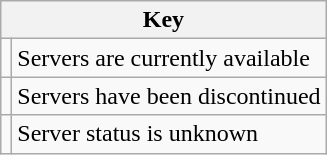<table class="wikitable plainrowheaders">
<tr>
<th colspan="2" scope="col">Key</th>
</tr>
<tr>
<td></td>
<td align="left">Servers are currently available</td>
</tr>
<tr>
<td></td>
<td align="left">Servers have been discontinued</td>
</tr>
<tr>
<td></td>
<td align="left">Server status is unknown</td>
</tr>
</table>
